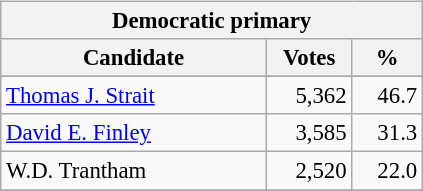<table class="wikitable" align="left" style="margin: 1em 1em 1em 0; font-size: 95%;">
<tr>
<th colspan="3">Democratic primary</th>
</tr>
<tr>
<th colspan="1" style="width: 170px">Candidate</th>
<th style="width: 50px">Votes</th>
<th style="width: 40px">%</th>
</tr>
<tr>
</tr>
<tr>
<td><a href='#'>Thomas J. Strait</a></td>
<td align="right">5,362</td>
<td align="right">46.7</td>
</tr>
<tr>
<td><a href='#'>David E. Finley</a></td>
<td align="right">3,585</td>
<td align="right">31.3</td>
</tr>
<tr>
<td>W.D. Trantham</td>
<td align="right">2,520</td>
<td align="right">22.0</td>
</tr>
<tr>
</tr>
</table>
